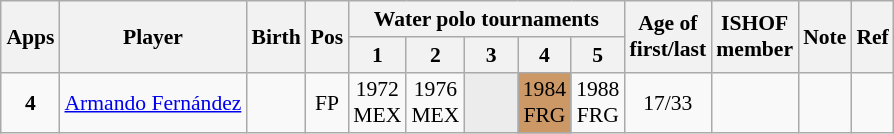<table class="wikitable sortable" style="text-align: center; font-size: 90%; margin-left: 1em;">
<tr>
<th rowspan="2">Apps</th>
<th rowspan="2">Player</th>
<th rowspan="2">Birth</th>
<th rowspan="2">Pos</th>
<th colspan="5">Water polo tournaments</th>
<th rowspan="2">Age of<br>first/last</th>
<th rowspan="2">ISHOF<br>member</th>
<th rowspan="2">Note</th>
<th rowspan="2" class="unsortable">Ref</th>
</tr>
<tr>
<th>1</th>
<th style="width: 2em;" class="unsortable">2</th>
<th style="width: 2em;" class="unsortable">3</th>
<th style="width: 2em;" class="unsortable">4</th>
<th style="width: 2em;" class="unsortable">5</th>
</tr>
<tr>
<td><strong>4</strong></td>
<td style="text-align: left;" data-sort-value="Fernández, Armando"><a href='#'>Armando Fernández</a></td>
<td></td>
<td>FP</td>
<td>1972<br>MEX</td>
<td>1976<br>MEX</td>
<td style="background-color: #ececec;"></td>
<td style="background-color: #cc9966;">1984<br>FRG</td>
<td>1988<br>FRG</td>
<td>17/33</td>
<td></td>
<td style="text-align: left;"></td>
<td></td>
</tr>
</table>
